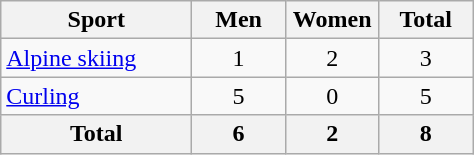<table class="wikitable sortable" style="text-align:center;">
<tr>
<th width=120>Sport</th>
<th width=55>Men</th>
<th width=55>Women</th>
<th width=55>Total</th>
</tr>
<tr>
<td align=left><a href='#'>Alpine skiing</a></td>
<td>1</td>
<td>2</td>
<td>3</td>
</tr>
<tr>
<td align=left><a href='#'>Curling</a></td>
<td>5</td>
<td>0</td>
<td>5</td>
</tr>
<tr>
<th>Total</th>
<th>6</th>
<th>2</th>
<th>8</th>
</tr>
</table>
